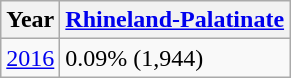<table class="wikitable">
<tr>
<th>Year</th>
<th><a href='#'>Rhineland-Palatinate</a></th>
</tr>
<tr>
<td><a href='#'>2016</a></td>
<td>0.09% (1,944)</td>
</tr>
</table>
